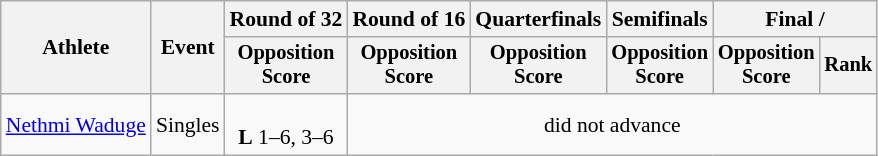<table class=wikitable style="font-size:90%">
<tr>
<th rowspan="2">Athlete</th>
<th rowspan="2">Event</th>
<th>Round of 32</th>
<th>Round of 16</th>
<th>Quarterfinals</th>
<th>Semifinals</th>
<th colspan=2>Final / </th>
</tr>
<tr style="font-size:95%">
<th>Opposition<br>Score</th>
<th>Opposition<br>Score</th>
<th>Opposition<br>Score</th>
<th>Opposition<br>Score</th>
<th>Opposition<br>Score</th>
<th>Rank</th>
</tr>
<tr align=center>
<td align=left><a href='#'>Nethmi Waduge</a></td>
<td>Singles</td>
<td><br><strong>L</strong> 1–6, 3–6</td>
<td colspan=5>did not advance</td>
</tr>
</table>
